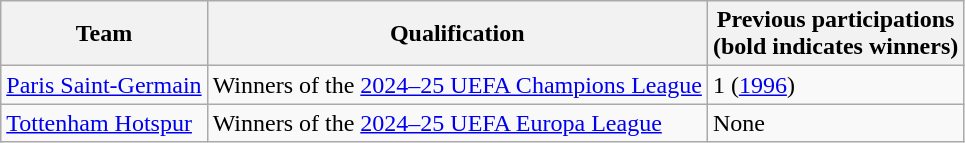<table class="wikitable">
<tr>
<th>Team</th>
<th>Qualification</th>
<th>Previous participations<br>(bold indicates winners)</th>
</tr>
<tr>
<td> <a href='#'>Paris Saint-Germain</a></td>
<td>Winners of the <a href='#'>2024–25 UEFA Champions League</a></td>
<td>1 (<a href='#'>1996</a>)</td>
</tr>
<tr>
<td> <a href='#'>Tottenham Hotspur</a></td>
<td>Winners of the <a href='#'>2024–25 UEFA Europa League</a></td>
<td>None</td>
</tr>
</table>
